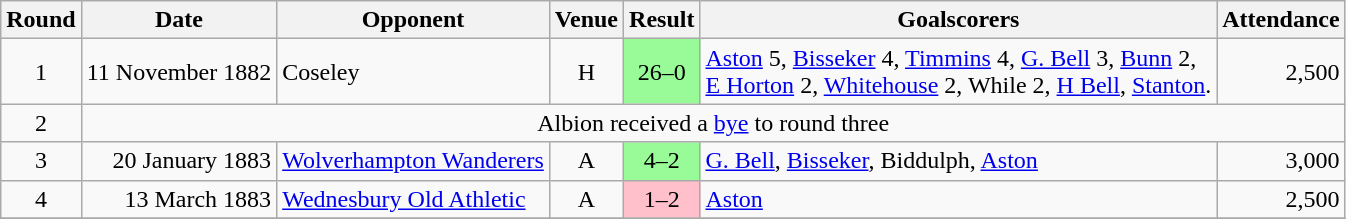<table class="wikitable">
<tr>
<th>Round</th>
<th>Date</th>
<th>Opponent</th>
<th>Venue</th>
<th>Result</th>
<th>Goalscorers</th>
<th>Attendance</th>
</tr>
<tr>
<td align="center">1</td>
<td align="right">11 November 1882</td>
<td>Coseley</td>
<td align="center">H</td>
<td align="center" bgcolor="PaleGreen">26–0</td>
<td><a href='#'>Aston</a> 5, <a href='#'>Bisseker</a> 4, <a href='#'>Timmins</a> 4, <a href='#'>G. Bell</a> 3, <a href='#'>Bunn</a> 2,<br><a href='#'>E Horton</a> 2, <a href='#'>Whitehouse</a> 2, While 2, <a href='#'>H Bell</a>, <a href='#'>Stanton</a>.</td>
<td align="right">2,500</td>
</tr>
<tr>
<td align="center">2</td>
<td align="center" colspan="6">Albion received a <a href='#'>bye</a> to round three</td>
</tr>
<tr>
<td align="center">3</td>
<td align="right">20 January 1883</td>
<td><a href='#'>Wolverhampton Wanderers</a></td>
<td align="center">A</td>
<td align="center" bgcolor="PaleGreen">4–2</td>
<td><a href='#'>G. Bell</a>, <a href='#'>Bisseker</a>, Biddulph, <a href='#'>Aston</a></td>
<td align="right">3,000</td>
</tr>
<tr>
<td align="center">4</td>
<td align="right">13 March 1883</td>
<td><a href='#'>Wednesbury Old Athletic</a></td>
<td align="center">A</td>
<td align="center" bgcolor="Pink">1–2</td>
<td><a href='#'>Aston</a></td>
<td align="right">2,500</td>
</tr>
<tr>
</tr>
</table>
